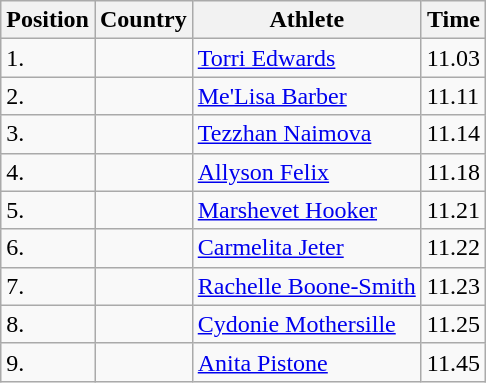<table class="wikitable">
<tr>
<th>Position</th>
<th>Country</th>
<th>Athlete</th>
<th>Time</th>
</tr>
<tr>
<td>1.</td>
<td></td>
<td><a href='#'>Torri Edwards</a></td>
<td>11.03</td>
</tr>
<tr>
<td>2.</td>
<td></td>
<td><a href='#'>Me'Lisa Barber</a></td>
<td>11.11</td>
</tr>
<tr>
<td>3.</td>
<td></td>
<td><a href='#'>Tezzhan Naimova</a></td>
<td>11.14</td>
</tr>
<tr>
<td>4.</td>
<td></td>
<td><a href='#'>Allyson Felix</a></td>
<td>11.18</td>
</tr>
<tr>
<td>5.</td>
<td></td>
<td><a href='#'>Marshevet Hooker</a></td>
<td>11.21</td>
</tr>
<tr>
<td>6.</td>
<td></td>
<td><a href='#'>Carmelita Jeter</a></td>
<td>11.22</td>
</tr>
<tr>
<td>7.</td>
<td></td>
<td><a href='#'>Rachelle Boone-Smith</a></td>
<td>11.23</td>
</tr>
<tr>
<td>8.</td>
<td></td>
<td><a href='#'>Cydonie Mothersille</a></td>
<td>11.25</td>
</tr>
<tr>
<td>9.</td>
<td></td>
<td><a href='#'>Anita Pistone</a></td>
<td>11.45</td>
</tr>
</table>
